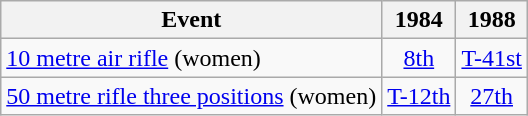<table class="wikitable" style="text-align: center">
<tr>
<th>Event</th>
<th>1984</th>
<th>1988</th>
</tr>
<tr>
<td align=left><a href='#'>10 metre air rifle</a> (women)</td>
<td><a href='#'>8th</a></td>
<td><a href='#'>T-41st</a></td>
</tr>
<tr>
<td align=left><a href='#'>50 metre rifle three positions</a> (women)</td>
<td><a href='#'>T-12th</a></td>
<td><a href='#'>27th</a></td>
</tr>
</table>
